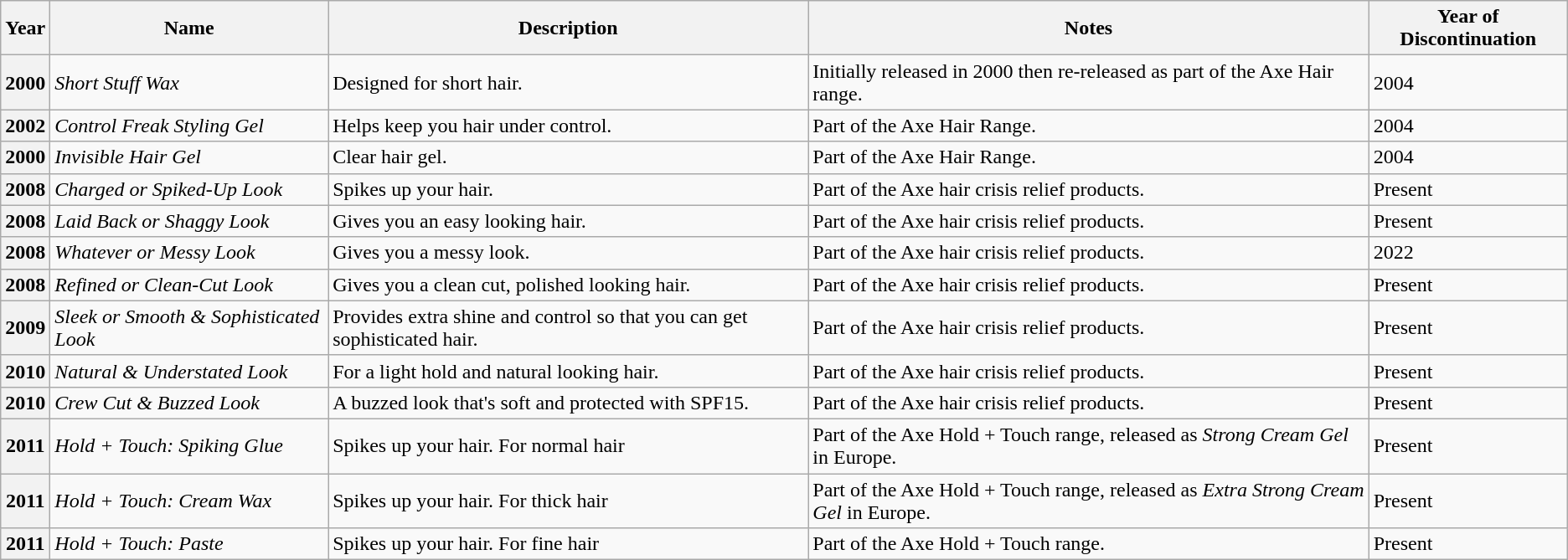<table class="wikitable">
<tr>
<th>Year</th>
<th>Name</th>
<th>Description</th>
<th>Notes</th>
<th>Year of Discontinuation</th>
</tr>
<tr>
<th>2000</th>
<td><em>Short Stuff Wax</em></td>
<td>Designed for short hair.</td>
<td>Initially released in 2000 then re-released as part of the Axe Hair range.</td>
<td>2004</td>
</tr>
<tr>
<th>2002</th>
<td><em>Control Freak Styling Gel</em></td>
<td>Helps keep you hair under control.</td>
<td>Part of the Axe Hair Range.</td>
<td>2004</td>
</tr>
<tr>
<th>2000</th>
<td><em>Invisible Hair Gel</em></td>
<td>Clear hair gel.</td>
<td>Part of the Axe Hair Range.</td>
<td>2004</td>
</tr>
<tr>
<th>2008</th>
<td><em>Charged or Spiked-Up Look</em></td>
<td>Spikes up your hair.</td>
<td>Part of the Axe hair crisis relief products.</td>
<td>Present</td>
</tr>
<tr>
<th>2008</th>
<td><em>Laid Back or Shaggy Look</em></td>
<td>Gives you an easy looking hair.</td>
<td>Part of the Axe hair crisis relief products.</td>
<td>Present</td>
</tr>
<tr>
<th>2008</th>
<td><em>Whatever or Messy Look</em></td>
<td>Gives you a messy look.</td>
<td>Part of the Axe hair crisis relief products.</td>
<td>2022</td>
</tr>
<tr>
<th>2008</th>
<td><em>Refined or Clean-Cut Look</em></td>
<td>Gives you a clean cut, polished looking hair.</td>
<td>Part of the Axe hair crisis relief products.</td>
<td>Present</td>
</tr>
<tr>
<th>2009</th>
<td><em>Sleek or Smooth & Sophisticated Look</em></td>
<td>Provides extra shine and control so that you can get sophisticated hair.</td>
<td>Part of the Axe hair crisis relief products.</td>
<td>Present</td>
</tr>
<tr>
<th>2010</th>
<td><em>Natural & Understated Look</em></td>
<td>For a light hold and natural looking hair.</td>
<td>Part of the Axe hair crisis relief products.</td>
<td>Present</td>
</tr>
<tr>
<th>2010</th>
<td><em>Crew Cut & Buzzed Look</em></td>
<td>A buzzed look that's soft and protected with SPF15.</td>
<td>Part of the Axe hair crisis relief products.</td>
<td>Present</td>
</tr>
<tr>
<th>2011</th>
<td><em>Hold + Touch: Spiking Glue</em></td>
<td>Spikes up your hair. For normal hair</td>
<td>Part of the Axe Hold + Touch range, released as <em>Strong Cream Gel</em> in Europe.</td>
<td>Present</td>
</tr>
<tr>
<th>2011</th>
<td><em>Hold + Touch: Cream Wax</em></td>
<td>Spikes up your hair. For thick hair</td>
<td>Part of the Axe Hold + Touch range, released as <em>Extra Strong Cream Gel</em> in Europe.</td>
<td>Present</td>
</tr>
<tr>
<th>2011</th>
<td><em>Hold + Touch: Paste</em></td>
<td>Spikes up your hair. For fine hair</td>
<td>Part of the Axe Hold + Touch range.</td>
<td>Present</td>
</tr>
</table>
